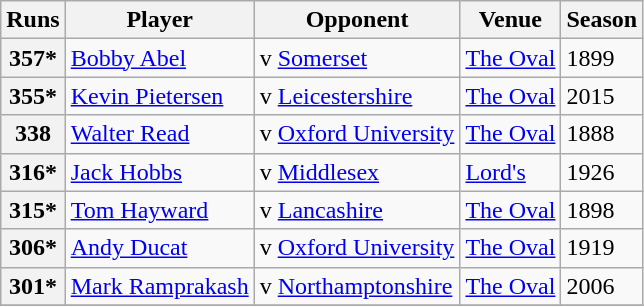<table class="wikitable">
<tr>
<th>Runs</th>
<th>Player</th>
<th>Opponent</th>
<th>Venue</th>
<th>Season</th>
</tr>
<tr>
<th>357*</th>
<td> <a href='#'>Bobby Abel</a></td>
<td>v <a href='#'>Somerset</a></td>
<td><a href='#'>The Oval</a></td>
<td>1899</td>
</tr>
<tr>
<th>355*</th>
<td> <a href='#'>Kevin Pietersen</a></td>
<td>v <a href='#'>Leicestershire</a></td>
<td><a href='#'>The Oval</a></td>
<td>2015</td>
</tr>
<tr>
<th>338</th>
<td> <a href='#'>Walter Read</a></td>
<td>v <a href='#'>Oxford University</a></td>
<td><a href='#'>The Oval</a></td>
<td>1888</td>
</tr>
<tr>
<th>316*</th>
<td> <a href='#'>Jack Hobbs</a></td>
<td>v <a href='#'>Middlesex</a></td>
<td><a href='#'>Lord's</a></td>
<td>1926</td>
</tr>
<tr>
<th>315*</th>
<td> <a href='#'>Tom Hayward</a></td>
<td>v <a href='#'>Lancashire</a></td>
<td><a href='#'>The Oval</a></td>
<td>1898</td>
</tr>
<tr>
<th>306*</th>
<td> <a href='#'>Andy Ducat</a></td>
<td>v <a href='#'>Oxford University</a></td>
<td><a href='#'>The Oval</a></td>
<td>1919</td>
</tr>
<tr>
<th>301*</th>
<td> <a href='#'>Mark Ramprakash</a></td>
<td>v <a href='#'>Northamptonshire</a></td>
<td><a href='#'>The Oval</a></td>
<td>2006</td>
</tr>
<tr>
</tr>
</table>
